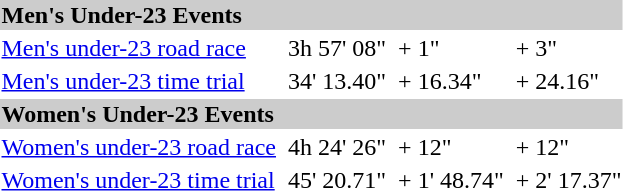<table>
<tr style="background:#ccc;">
<td colspan=7><strong>Men's Under-23 Events</strong></td>
</tr>
<tr>
<td {{nowrap><a href='#'>Men's under-23 road race</a><br></td>
<td></td>
<td>3h 57' 08"</td>
<td></td>
<td>+ 1"</td>
<td></td>
<td>+ 3"</td>
</tr>
<tr>
<td {{nowrap><a href='#'>Men's under-23 time trial</a><br></td>
<td></td>
<td>34' 13.40"</td>
<td></td>
<td>+ 16.34"</td>
<td></td>
<td>+ 24.16"</td>
</tr>
<tr style="background:#ccc;">
<td colspan=7><strong>Women's Under-23 Events</strong></td>
</tr>
<tr>
<td {{nowrap><a href='#'>Women's under-23 road race</a><br></td>
<td></td>
<td>4h 24' 26"</td>
<td></td>
<td>+ 12"</td>
<td></td>
<td>+ 12"</td>
</tr>
<tr>
<td {{nowrap><a href='#'>Women's under-23 time trial</a><br></td>
<td></td>
<td>45' 20.71"</td>
<td></td>
<td>+ 1' 48.74"</td>
<td></td>
<td>+ 2' 17.37"</td>
</tr>
</table>
